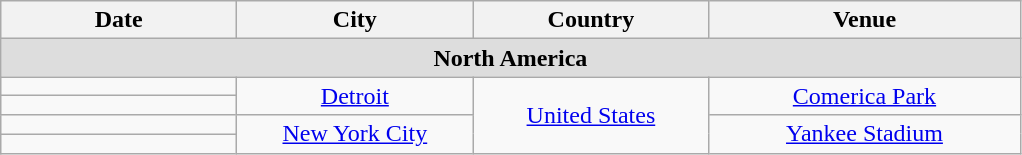<table class="wikitable" style="text-align:center;">
<tr>
<th style="width:150px;">Date</th>
<th style="width:150px;">City</th>
<th style="width:150px;">Country</th>
<th style="width:200px;">Venue</th>
</tr>
<tr style="background:#ddd;">
<td colspan=4><strong>North America</strong></td>
</tr>
<tr>
<td></td>
<td rowspan="2"><a href='#'>Detroit</a></td>
<td rowspan="4"><a href='#'>United States</a></td>
<td rowspan="2"><a href='#'>Comerica Park</a></td>
</tr>
<tr>
<td></td>
</tr>
<tr>
<td></td>
<td rowspan="2"><a href='#'>New York City</a></td>
<td rowspan="2"><a href='#'>Yankee Stadium</a></td>
</tr>
<tr>
<td></td>
</tr>
</table>
